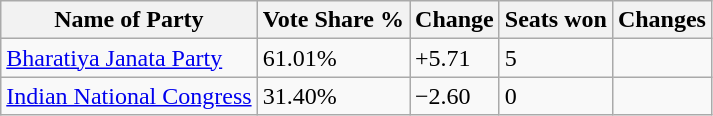<table class="wikitable sortable">
<tr>
<th>Name of Party</th>
<th>Vote Share %</th>
<th>Change</th>
<th>Seats won</th>
<th>Changes</th>
</tr>
<tr>
<td><a href='#'>Bharatiya Janata Party</a></td>
<td>61.01%</td>
<td>+5.71</td>
<td>5</td>
<td></td>
</tr>
<tr>
<td><a href='#'>Indian National Congress</a></td>
<td>31.40%</td>
<td>−2.60</td>
<td>0</td>
<td></td>
</tr>
</table>
